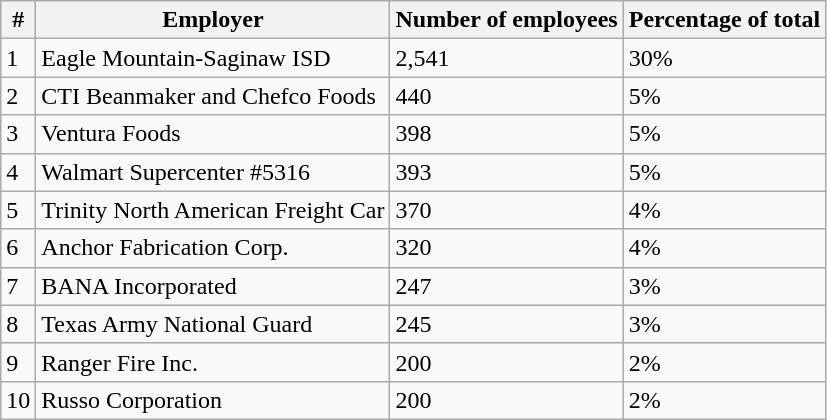<table class="wikitable" border="1">
<tr>
<th>#</th>
<th>Employer</th>
<th>Number of employees</th>
<th>Percentage of total</th>
</tr>
<tr>
<td>1</td>
<td>Eagle Mountain-Saginaw ISD</td>
<td>2,541</td>
<td>30%</td>
</tr>
<tr>
<td>2</td>
<td>CTI Beanmaker and Chefco Foods</td>
<td>440</td>
<td>5%</td>
</tr>
<tr>
<td>3</td>
<td>Ventura Foods</td>
<td>398</td>
<td>5%</td>
</tr>
<tr>
<td>4</td>
<td>Walmart Supercenter #5316</td>
<td>393</td>
<td>5%</td>
</tr>
<tr>
<td>5</td>
<td>Trinity North American Freight Car</td>
<td>370</td>
<td>4%</td>
</tr>
<tr>
<td>6</td>
<td>Anchor Fabrication Corp.</td>
<td>320</td>
<td>4%</td>
</tr>
<tr>
<td>7</td>
<td>BANA Incorporated</td>
<td>247</td>
<td>3%</td>
</tr>
<tr>
<td>8</td>
<td>Texas Army National Guard</td>
<td>245</td>
<td>3%</td>
</tr>
<tr>
<td>9</td>
<td>Ranger Fire Inc.</td>
<td>200</td>
<td>2%</td>
</tr>
<tr>
<td>10</td>
<td>Russo Corporation</td>
<td>200</td>
<td>2%</td>
</tr>
</table>
